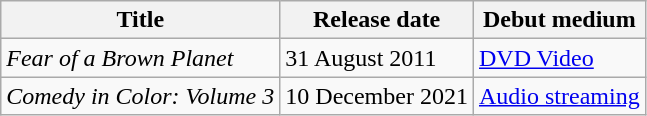<table class="wikitable sortable">
<tr>
<th>Title</th>
<th>Release date</th>
<th>Debut medium</th>
</tr>
<tr>
<td><em>Fear of a Brown Planet</em></td>
<td>31 August 2011</td>
<td><a href='#'>DVD Video</a></td>
</tr>
<tr>
<td><em>Comedy in Color: Volume 3</em></td>
<td>10 December 2021</td>
<td><a href='#'>Audio streaming</a></td>
</tr>
</table>
